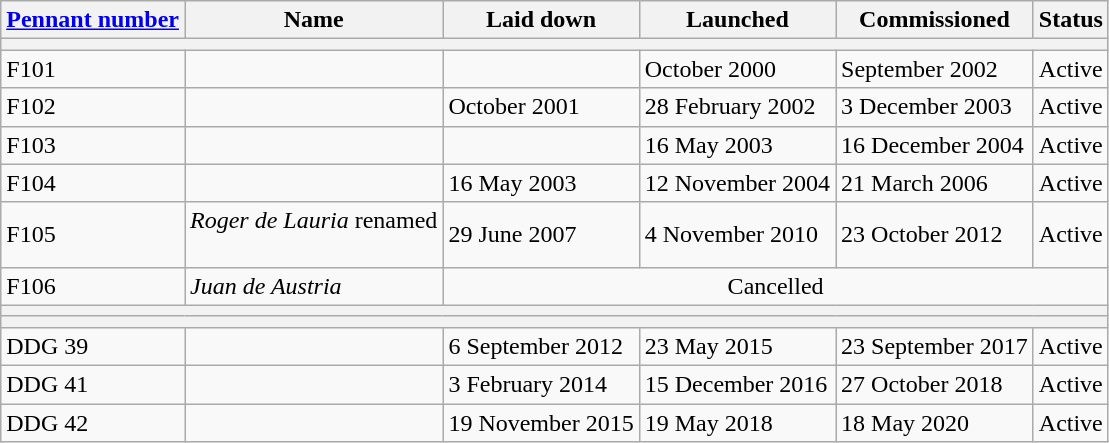<table class="wikitable sortable">
<tr>
<th><a href='#'>Pennant number</a></th>
<th>Name</th>
<th>Laid down</th>
<th>Launched</th>
<th>Commissioned</th>
<th>Status</th>
</tr>
<tr>
<th colspan="6"></th>
</tr>
<tr>
<td>F101</td>
<td></td>
<td></td>
<td>October 2000</td>
<td>September 2002</td>
<td>Active</td>
</tr>
<tr>
<td>F102</td>
<td></td>
<td>October 2001</td>
<td>28 February 2002</td>
<td>3 December 2003</td>
<td>Active</td>
</tr>
<tr>
<td>F103</td>
<td></td>
<td></td>
<td>16 May 2003</td>
<td>16 December 2004</td>
<td>Active</td>
</tr>
<tr>
<td>F104</td>
<td></td>
<td>16 May 2003</td>
<td>12 November 2004</td>
<td>21 March 2006</td>
<td>Active</td>
</tr>
<tr>
<td>F105</td>
<td><em>Roger de Lauria</em> renamed <br><br></td>
<td>29 June 2007</td>
<td>4 November 2010</td>
<td>23 October 2012</td>
<td>Active</td>
</tr>
<tr>
<td>F106</td>
<td><em>Juan de Austria</em></td>
<td colspan=6 align=center>Cancelled</td>
</tr>
<tr>
<th colspan="6"></th>
</tr>
<tr>
<th colspan="6"></th>
</tr>
<tr>
<td>DDG 39</td>
<td></td>
<td>6 September 2012</td>
<td>23 May 2015</td>
<td>23 September 2017</td>
<td>Active</td>
</tr>
<tr>
<td>DDG 41</td>
<td></td>
<td>3 February 2014</td>
<td>15 December 2016</td>
<td>27 October 2018</td>
<td>Active</td>
</tr>
<tr>
<td>DDG 42</td>
<td></td>
<td>19 November 2015</td>
<td>19 May 2018</td>
<td>18 May 2020</td>
<td>Active</td>
</tr>
</table>
